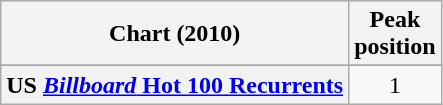<table class="wikitable sortable plainrowheaders">
<tr>
<th scope="col">Chart (2010)</th>
<th scope="col">Peak<br>position</th>
</tr>
<tr>
</tr>
<tr>
</tr>
<tr>
<th scope="row">US <a href='#'><em>Billboard</em> Hot 100 Recurrents</a></th>
<td align="center">1</td>
</tr>
</table>
